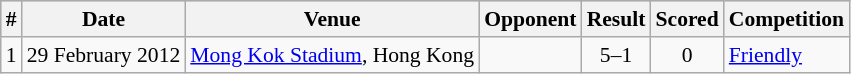<table class="wikitable collapsible collapsed" style="font-size:90%; text-align: left;" align=center>
<tr bgcolor="#CCCCCC" align="center">
<th>#</th>
<th>Date</th>
<th>Venue</th>
<th>Opponent</th>
<th>Result</th>
<th>Scored</th>
<th>Competition</th>
</tr>
<tr>
<td>1</td>
<td>29 February 2012</td>
<td><a href='#'>Mong Kok Stadium</a>, Hong Kong</td>
<td></td>
<td align=center>5–1</td>
<td align=center>0</td>
<td><a href='#'>Friendly</a></td>
</tr>
</table>
